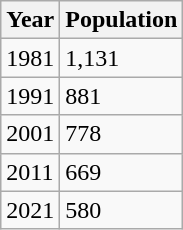<table class="wikitable">
<tr>
<th>Year</th>
<th>Population</th>
</tr>
<tr>
<td>1981</td>
<td>1,131</td>
</tr>
<tr>
<td>1991</td>
<td>881</td>
</tr>
<tr>
<td>2001</td>
<td>778</td>
</tr>
<tr>
<td>2011</td>
<td>669</td>
</tr>
<tr>
<td>2021</td>
<td>580</td>
</tr>
</table>
